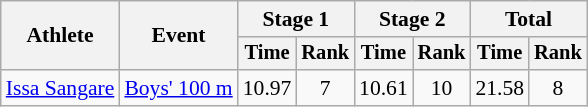<table class=wikitable style="font-size:90%">
<tr>
<th rowspan="2">Athlete</th>
<th rowspan="2">Event</th>
<th colspan="2">Stage 1</th>
<th colspan="2">Stage 2</th>
<th colspan="2">Total</th>
</tr>
<tr style="font-size:95%">
<th>Time</th>
<th>Rank</th>
<th>Time</th>
<th>Rank</th>
<th>Time</th>
<th>Rank</th>
</tr>
<tr align=center>
<td align=left><a href='#'>Issa Sangare</a></td>
<td align=left><a href='#'>Boys' 100 m</a></td>
<td>10.97</td>
<td>7</td>
<td>10.61</td>
<td>10</td>
<td>21.58</td>
<td>8</td>
</tr>
</table>
